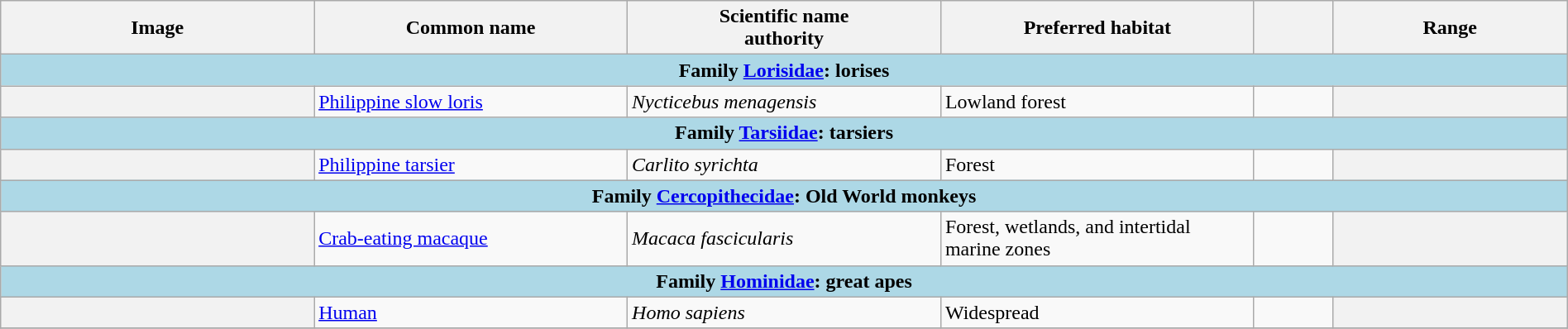<table width=100% class="wikitable unsortable plainrowheaders">
<tr>
<th width="20%" style="text-align: center;">Image</th>
<th width="20%">Common name</th>
<th width="20%">Scientific name<br>authority</th>
<th width="20%">Preferred habitat</th>
<th width="5%"></th>
<th width="15%">Range</th>
</tr>
<tr>
<td style="text-align:center;background:lightblue;" colspan=6><strong>Family <a href='#'>Lorisidae</a>: lorises</strong></td>
</tr>
<tr>
<th style="text-align: center;"></th>
<td><a href='#'>Philippine slow loris</a></td>
<td><em>Nycticebus menagensis</em><br></td>
<td>Lowland forest</td>
<td><br></td>
<th style="text-align: center;"></th>
</tr>
<tr>
<td style="text-align:center;background:lightblue;" colspan=6><strong>Family <a href='#'>Tarsiidae</a>: tarsiers</strong></td>
</tr>
<tr>
<th style="text-align: center;"></th>
<td><a href='#'>Philippine tarsier</a></td>
<td><em>Carlito syrichta</em><br></td>
<td>Forest</td>
<td><br></td>
<th style="text-align: center;"></th>
</tr>
<tr>
<td style="text-align:center;background:lightblue;" colspan=6><strong>Family <a href='#'>Cercopithecidae</a>: Old World monkeys</strong></td>
</tr>
<tr>
<th style="text-align: center;"></th>
<td><a href='#'>Crab-eating macaque</a><br></td>
<td><em>Macaca fascicularis</em><br></td>
<td>Forest, wetlands, and intertidal marine zones</td>
<td><br></td>
<th style="text-align: center;"></th>
</tr>
<tr>
<td style="text-align:center;background:lightblue;" colspan=6><strong>Family <a href='#'>Hominidae</a>: great apes</strong></td>
</tr>
<tr>
<th style="text-align: center;"></th>
<td><a href='#'>Human</a></td>
<td><em>Homo sapiens</em><br></td>
<td>Widespread</td>
<td><br></td>
<th style="text-align: center;"></th>
</tr>
<tr>
</tr>
</table>
